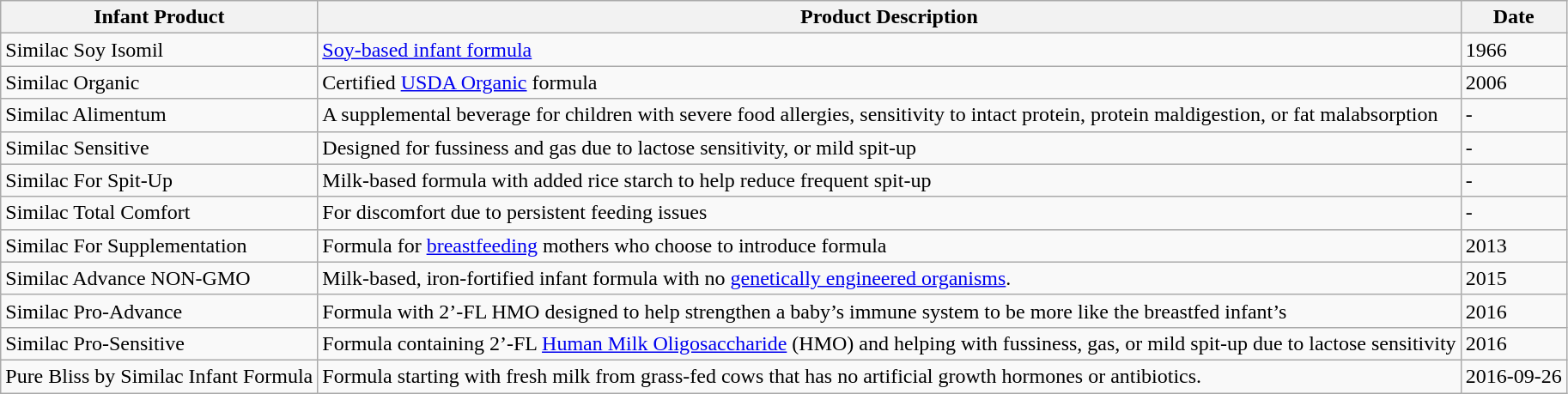<table class="wikitable">
<tr>
<th>Infant Product</th>
<th>Product Description</th>
<th>Date</th>
</tr>
<tr>
<td>Similac Soy Isomil</td>
<td><a href='#'>Soy-based infant formula</a></td>
<td>1966</td>
</tr>
<tr>
<td>Similac Organic</td>
<td>Certified <a href='#'>USDA Organic</a> formula</td>
<td>2006</td>
</tr>
<tr>
<td>Similac Alimentum</td>
<td>A supplemental beverage for children with severe food allergies, sensitivity to intact protein, protein maldigestion, or fat malabsorption</td>
<td>-</td>
</tr>
<tr>
<td>Similac Sensitive</td>
<td>Designed for fussiness and gas due to lactose sensitivity, or mild spit-up</td>
<td>-</td>
</tr>
<tr>
<td>Similac For Spit-Up</td>
<td>Milk-based formula with added rice starch to help reduce frequent spit-up</td>
<td>-</td>
</tr>
<tr>
<td>Similac Total Comfort</td>
<td>For discomfort due to persistent feeding issues</td>
<td>-</td>
</tr>
<tr>
<td>Similac For Supplementation</td>
<td>Formula for <a href='#'>breastfeeding</a> mothers who choose to introduce formula</td>
<td>2013</td>
</tr>
<tr>
<td>Similac Advance NON-GMO</td>
<td>Milk-based, iron-fortified infant formula with no <a href='#'>genetically engineered organisms</a>.</td>
<td>2015</td>
</tr>
<tr>
<td>Similac Pro-Advance</td>
<td>Formula with 2’-FL HMO designed to help strengthen a baby’s immune system to be more like the breastfed infant’s</td>
<td>2016</td>
</tr>
<tr>
<td>Similac Pro-Sensitive</td>
<td>Formula containing 2’-FL <a href='#'>Human Milk Oligosaccharide</a> (HMO) and helping with fussiness, gas, or mild spit-up due to lactose sensitivity</td>
<td>2016</td>
</tr>
<tr>
<td>Pure Bliss by Similac Infant Formula</td>
<td>Formula starting with fresh milk from grass-fed cows that has no artificial growth hormones or antibiotics.</td>
<td>2016-09-26</td>
</tr>
</table>
